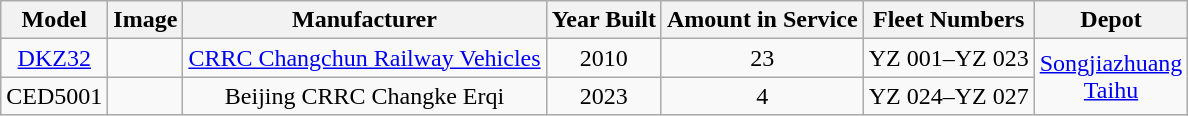<table class="wikitable" style="border-collapse: collapse; text-align: center;">
<tr>
<th>Model</th>
<th>Image</th>
<th>Manufacturer</th>
<th>Year Built</th>
<th>Amount in Service</th>
<th>Fleet Numbers</th>
<th>Depot</th>
</tr>
<tr>
<td><a href='#'>DKZ32</a></td>
<td></td>
<td><a href='#'>CRRC Changchun Railway Vehicles</a></td>
<td>2010</td>
<td>23</td>
<td>YZ 001–YZ 023</td>
<td rowspan=2><a href='#'>Songjiazhuang</a><br><a href='#'>Taihu</a></td>
</tr>
<tr>
<td>CED5001</td>
<td></td>
<td>Beijing CRRC Changke Erqi</td>
<td>2023</td>
<td>4</td>
<td>YZ 024–YZ 027</td>
</tr>
</table>
